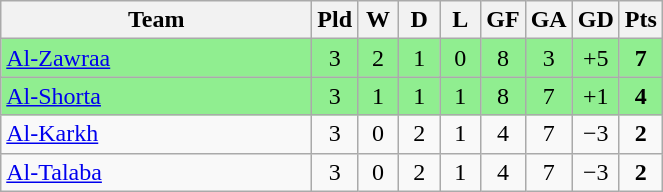<table class="wikitable" style="text-align: center;">
<tr>
<th width="200">Team</th>
<th width="20">Pld</th>
<th width="20">W</th>
<th width="20">D</th>
<th width="20">L</th>
<th width="20">GF</th>
<th width="20">GA</th>
<th width="20">GD</th>
<th width="20">Pts</th>
</tr>
<tr bgcolor=lightgreen>
<td style="text-align:left;"><a href='#'>Al-Zawraa</a></td>
<td>3</td>
<td>2</td>
<td>1</td>
<td>0</td>
<td>8</td>
<td>3</td>
<td>+5</td>
<td><strong>7</strong></td>
</tr>
<tr bgcolor=lightgreen>
<td style="text-align:left;"><a href='#'>Al-Shorta</a></td>
<td>3</td>
<td>1</td>
<td>1</td>
<td>1</td>
<td>8</td>
<td>7</td>
<td>+1</td>
<td><strong>4</strong></td>
</tr>
<tr>
<td style="text-align:left;"><a href='#'>Al-Karkh</a></td>
<td>3</td>
<td>0</td>
<td>2</td>
<td>1</td>
<td>4</td>
<td>7</td>
<td>−3</td>
<td><strong>2</strong></td>
</tr>
<tr>
<td style="text-align:left;"><a href='#'>Al-Talaba</a></td>
<td>3</td>
<td>0</td>
<td>2</td>
<td>1</td>
<td>4</td>
<td>7</td>
<td>−3</td>
<td><strong>2</strong></td>
</tr>
</table>
